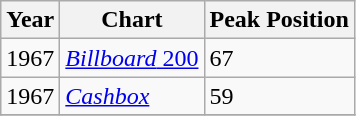<table class="wikitable">
<tr>
<th align="left">Year</th>
<th align="left">Chart</th>
<th align="left">Peak Position</th>
</tr>
<tr>
<td align="left">1967</td>
<td align="left"><a href='#'><em>Billboard</em> 200</a></td>
<td align="left">67</td>
</tr>
<tr>
<td align="left">1967</td>
<td align="left"><a href='#'><em>Cashbox</em></a></td>
<td align="left">59</td>
</tr>
<tr>
</tr>
</table>
